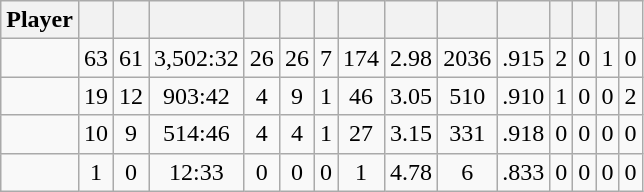<table class="wikitable sortable" style="text-align:center;">
<tr>
<th>Player</th>
<th></th>
<th></th>
<th></th>
<th></th>
<th></th>
<th></th>
<th></th>
<th></th>
<th></th>
<th></th>
<th></th>
<th></th>
<th></th>
<th></th>
</tr>
<tr>
<td style="text-align:left;"></td>
<td>63</td>
<td>61</td>
<td>3,502:32</td>
<td>26</td>
<td>26</td>
<td>7</td>
<td>174</td>
<td>2.98</td>
<td>2036</td>
<td>.915</td>
<td>2</td>
<td>0</td>
<td>1</td>
<td>0</td>
</tr>
<tr>
<td style="text-align:left;"></td>
<td>19</td>
<td>12</td>
<td>903:42</td>
<td>4</td>
<td>9</td>
<td>1</td>
<td>46</td>
<td>3.05</td>
<td>510</td>
<td>.910</td>
<td>1</td>
<td>0</td>
<td>0</td>
<td>2</td>
</tr>
<tr>
<td style="text-align:left;"></td>
<td>10</td>
<td>9</td>
<td>514:46</td>
<td>4</td>
<td>4</td>
<td>1</td>
<td>27</td>
<td>3.15</td>
<td>331</td>
<td>.918</td>
<td>0</td>
<td>0</td>
<td>0</td>
<td>0</td>
</tr>
<tr>
<td style="text-align:left;"></td>
<td>1</td>
<td>0</td>
<td>12:33</td>
<td>0</td>
<td>0</td>
<td>0</td>
<td>1</td>
<td>4.78</td>
<td>6</td>
<td>.833</td>
<td>0</td>
<td>0</td>
<td>0</td>
<td>0</td>
</tr>
</table>
